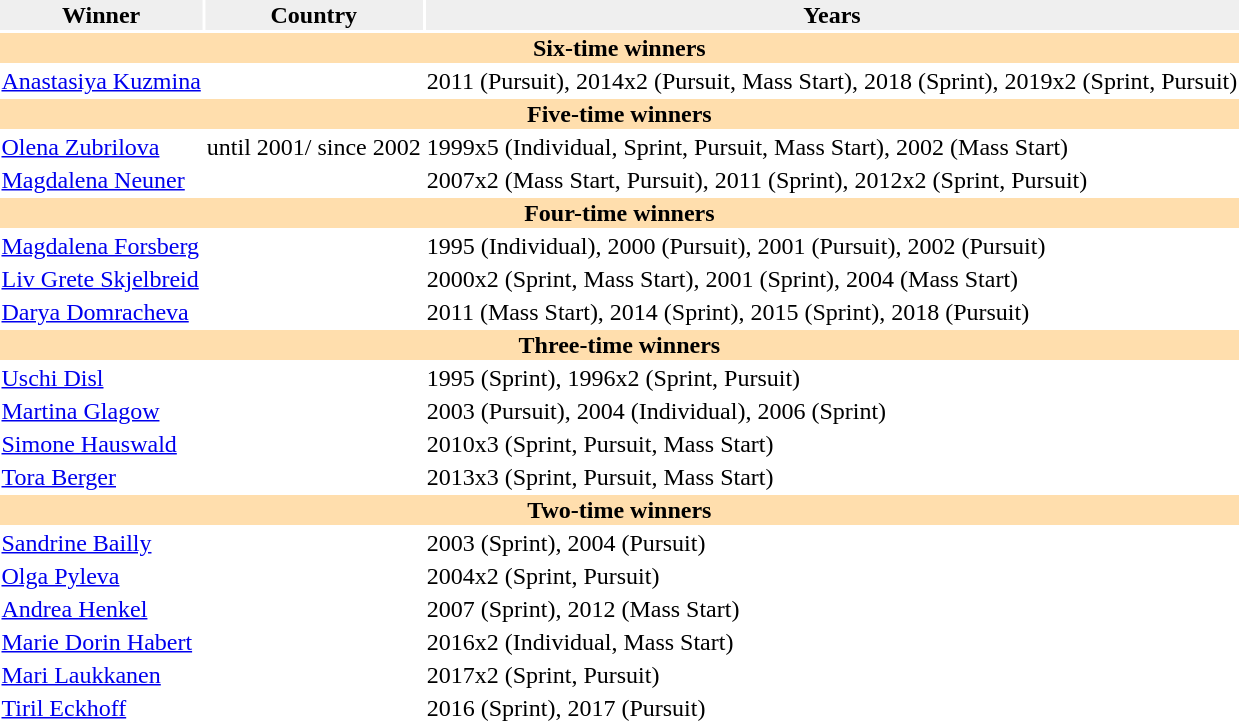<table>
<tr>
<th style="background:#efefef;">Winner</th>
<th style="background:#efefef;">Country</th>
<th style="background:#efefef;">Years</th>
</tr>
<tr>
<th colspan="3" style="background:#ffdead;">Six-time winners</th>
</tr>
<tr>
<td><a href='#'>Anastasiya Kuzmina</a></td>
<td></td>
<td>2011 (Pursuit), 2014x2 (Pursuit, Mass Start), 2018 (Sprint), 2019x2 (Sprint, Pursuit)</td>
</tr>
<tr>
<th colspan="3" style="background:#ffdead;">Five-time winners</th>
</tr>
<tr>
<td><a href='#'>Olena Zubrilova</a></td>
<td> until 2001/ since 2002</td>
<td>1999x5 (Individual, Sprint, Pursuit, Mass Start), 2002 (Mass Start)</td>
</tr>
<tr>
<td><a href='#'>Magdalena Neuner</a></td>
<td></td>
<td>2007x2 (Mass Start, Pursuit), 2011 (Sprint), 2012x2 (Sprint, Pursuit)</td>
</tr>
<tr>
<th colspan="3" style="background:#ffdead;">Four-time winners</th>
</tr>
<tr>
<td><a href='#'>Magdalena Forsberg</a></td>
<td></td>
<td>1995 (Individual), 2000 (Pursuit), 2001 (Pursuit), 2002 (Pursuit)</td>
</tr>
<tr>
<td><a href='#'>Liv Grete Skjelbreid</a></td>
<td></td>
<td>2000x2 (Sprint, Mass Start), 2001 (Sprint), 2004 (Mass Start)</td>
</tr>
<tr>
<td><a href='#'>Darya Domracheva</a></td>
<td></td>
<td>2011 (Mass Start), 2014 (Sprint), 2015 (Sprint), 2018 (Pursuit)</td>
</tr>
<tr>
<th colspan="3" style="background:#ffdead;">Three-time winners</th>
</tr>
<tr>
<td><a href='#'>Uschi Disl</a></td>
<td></td>
<td>1995 (Sprint), 1996x2 (Sprint, Pursuit)</td>
</tr>
<tr>
<td><a href='#'>Martina Glagow</a></td>
<td></td>
<td>2003 (Pursuit), 2004 (Individual), 2006 (Sprint)</td>
</tr>
<tr>
<td><a href='#'>Simone Hauswald</a></td>
<td></td>
<td>2010x3 (Sprint, Pursuit, Mass Start)</td>
</tr>
<tr>
<td><a href='#'>Tora Berger</a></td>
<td></td>
<td>2013x3 (Sprint, Pursuit, Mass Start)</td>
</tr>
<tr>
<th colspan="3" style="background:#ffdead;">Two-time winners</th>
</tr>
<tr>
<td><a href='#'>Sandrine Bailly</a></td>
<td></td>
<td>2003 (Sprint), 2004 (Pursuit)</td>
</tr>
<tr>
<td><a href='#'>Olga Pyleva</a></td>
<td></td>
<td>2004x2 (Sprint, Pursuit)</td>
</tr>
<tr>
<td><a href='#'>Andrea Henkel</a></td>
<td></td>
<td>2007 (Sprint), 2012 (Mass Start)</td>
</tr>
<tr>
<td><a href='#'>Marie Dorin Habert</a></td>
<td></td>
<td>2016x2 (Individual, Mass Start)</td>
</tr>
<tr>
<td><a href='#'>Mari Laukkanen</a></td>
<td></td>
<td>2017x2 (Sprint, Pursuit)</td>
</tr>
<tr>
<td><a href='#'>Tiril Eckhoff</a></td>
<td></td>
<td>2016 (Sprint), 2017 (Pursuit)</td>
</tr>
<tr>
</tr>
</table>
